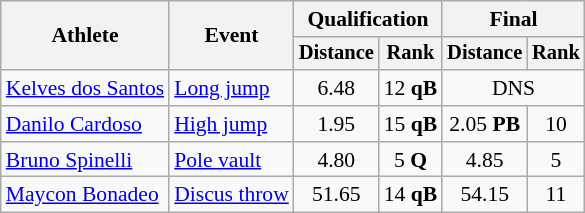<table class="wikitable" style="font-size:90%">
<tr>
<th rowspan=2>Athlete</th>
<th rowspan=2>Event</th>
<th colspan=2>Qualification</th>
<th colspan=2>Final</th>
</tr>
<tr style="font-size:95%">
<th>Distance</th>
<th>Rank</th>
<th>Distance</th>
<th>Rank</th>
</tr>
<tr align=center>
<td align=left><a href='#'>Kelves dos Santos</a></td>
<td align=left><a href='#'>Long jump</a></td>
<td>6.48</td>
<td>12 <strong>qB</strong></td>
<td colspan="2">DNS</td>
</tr>
<tr align=center>
<td align=left><a href='#'>Danilo Cardoso</a></td>
<td align=left><a href='#'>High jump</a></td>
<td>1.95</td>
<td>15 <strong>qB</strong></td>
<td>2.05 <strong>PB</strong></td>
<td>10</td>
</tr>
<tr align=center>
<td align=left><a href='#'>Bruno Spinelli</a></td>
<td align=left><a href='#'>Pole vault</a></td>
<td>4.80</td>
<td>5 <strong>Q</strong></td>
<td>4.85</td>
<td>5</td>
</tr>
<tr align=center>
<td align=left><a href='#'>Maycon Bonadeo</a></td>
<td align=left><a href='#'>Discus throw</a></td>
<td>51.65</td>
<td>14 <strong>qB</strong></td>
<td>54.15</td>
<td>11</td>
</tr>
</table>
